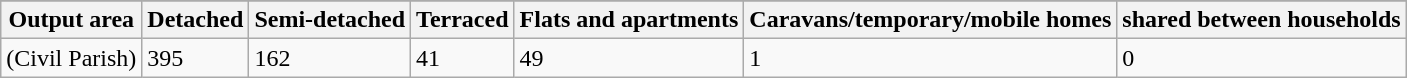<table class="wikitable">
<tr>
</tr>
<tr>
<th>Output area</th>
<th>Detached</th>
<th>Semi-detached</th>
<th>Terraced</th>
<th>Flats and apartments</th>
<th>Caravans/temporary/mobile homes</th>
<th>shared between households</th>
</tr>
<tr>
<td>(Civil Parish)</td>
<td>395</td>
<td>162</td>
<td>41</td>
<td>49</td>
<td>1</td>
<td>0</td>
</tr>
</table>
